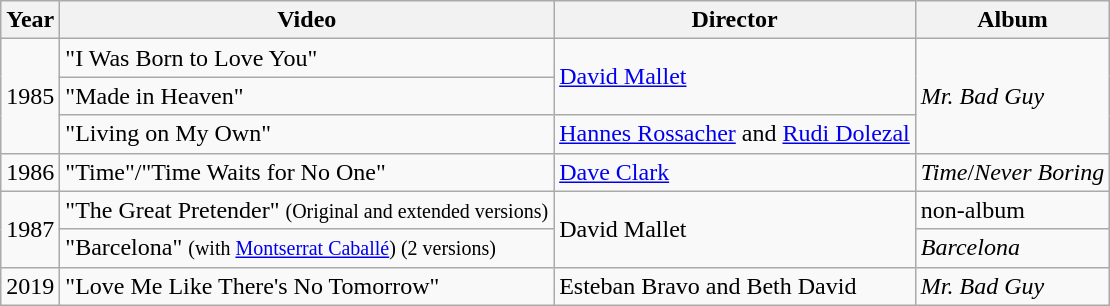<table class="wikitable">
<tr>
<th>Year</th>
<th>Video</th>
<th>Director</th>
<th>Album</th>
</tr>
<tr>
<td rowspan="3">1985</td>
<td>"I Was Born to Love You"</td>
<td rowspan="2"><a href='#'>David Mallet</a></td>
<td rowspan="3"><em>Mr. Bad Guy</em></td>
</tr>
<tr>
<td>"Made in Heaven"</td>
</tr>
<tr>
<td>"Living on My Own"</td>
<td><a href='#'>Hannes Rossacher</a> and <a href='#'>Rudi Dolezal</a></td>
</tr>
<tr>
<td>1986</td>
<td>"Time"/"Time Waits for No One"</td>
<td><a href='#'>Dave Clark</a></td>
<td><em>Time</em>/<em>Never Boring</em></td>
</tr>
<tr>
<td rowspan="2">1987</td>
<td>"The Great Pretender" <small>(Original and extended versions)</small></td>
<td rowspan="2">David Mallet</td>
<td>non-album</td>
</tr>
<tr>
<td>"Barcelona" <small>(with <a href='#'>Montserrat Caballé</a>) (2 versions)</small></td>
<td><em>Barcelona</em></td>
</tr>
<tr>
<td>2019</td>
<td>"Love Me Like There's No Tomorrow"</td>
<td>Esteban Bravo and Beth David</td>
<td><em>Mr. Bad Guy</em></td>
</tr>
</table>
